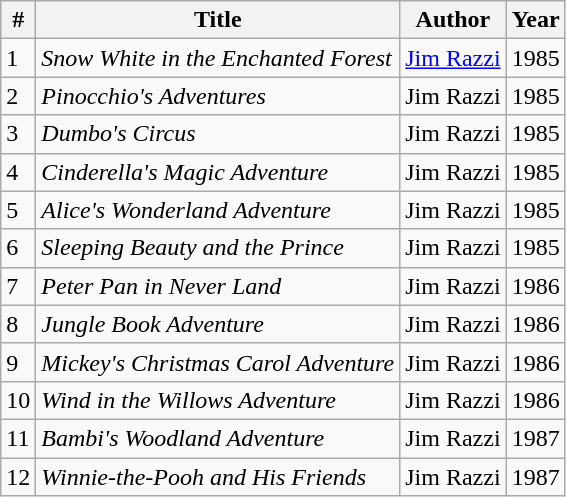<table class="wikitable sortable">
<tr>
<th>#</th>
<th>Title</th>
<th>Author</th>
<th>Year</th>
</tr>
<tr>
<td>1</td>
<td><em>Snow White in the Enchanted Forest</em></td>
<td><a href='#'>Jim Razzi</a></td>
<td>1985</td>
</tr>
<tr>
<td>2</td>
<td><em>Pinocchio's Adventures</em></td>
<td>Jim Razzi</td>
<td>1985</td>
</tr>
<tr>
<td>3</td>
<td><em>Dumbo's Circus</em></td>
<td>Jim Razzi</td>
<td>1985</td>
</tr>
<tr>
<td>4</td>
<td><em>Cinderella's Magic Adventure</em></td>
<td>Jim Razzi</td>
<td>1985</td>
</tr>
<tr>
<td>5</td>
<td><em>Alice's Wonderland Adventure</em></td>
<td>Jim Razzi</td>
<td>1985</td>
</tr>
<tr>
<td>6</td>
<td><em>Sleeping Beauty and the Prince</em></td>
<td>Jim Razzi</td>
<td>1985</td>
</tr>
<tr>
<td>7</td>
<td><em>Peter Pan in Never Land</em></td>
<td>Jim Razzi</td>
<td>1986</td>
</tr>
<tr>
<td>8</td>
<td><em>Jungle Book Adventure</em></td>
<td>Jim Razzi</td>
<td>1986</td>
</tr>
<tr>
<td>9</td>
<td><em>Mickey's Christmas Carol Adventure</em></td>
<td>Jim Razzi</td>
<td>1986</td>
</tr>
<tr>
<td>10</td>
<td><em>Wind in the Willows Adventure</em></td>
<td>Jim Razzi</td>
<td>1986</td>
</tr>
<tr>
<td>11</td>
<td><em>Bambi's Woodland Adventure</em></td>
<td>Jim Razzi</td>
<td>1987</td>
</tr>
<tr>
<td>12</td>
<td><em>Winnie-the-Pooh and His Friends</em></td>
<td>Jim Razzi</td>
<td>1987</td>
</tr>
</table>
